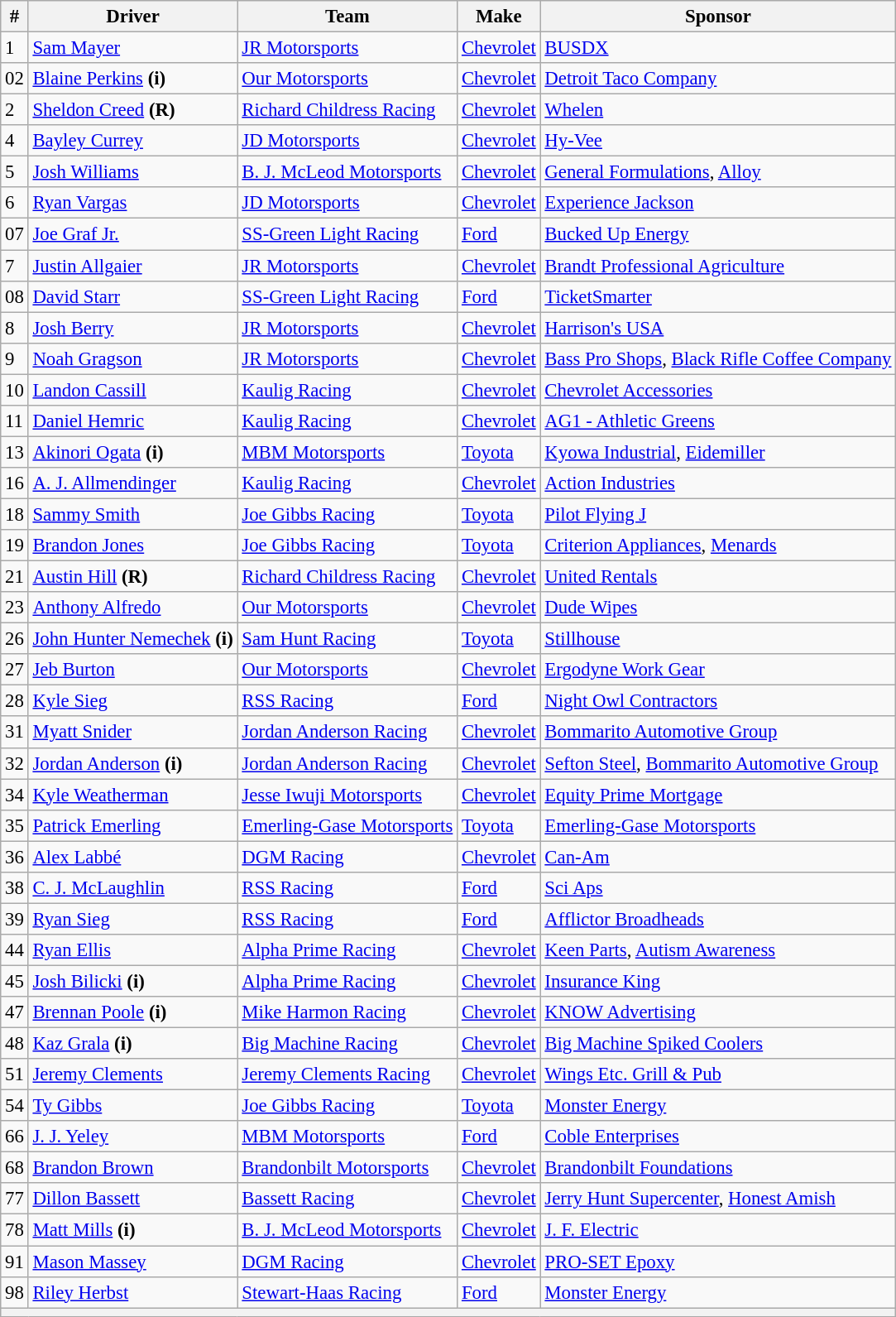<table class="wikitable" style="font-size: 95%;">
<tr>
<th>#</th>
<th>Driver</th>
<th>Team</th>
<th>Make</th>
<th>Sponsor</th>
</tr>
<tr>
<td>1</td>
<td><a href='#'>Sam Mayer</a></td>
<td><a href='#'>JR Motorsports</a></td>
<td><a href='#'>Chevrolet</a></td>
<td><a href='#'>BUSDX</a></td>
</tr>
<tr>
<td>02</td>
<td><a href='#'>Blaine Perkins</a> <strong>(i)</strong></td>
<td><a href='#'>Our Motorsports</a></td>
<td><a href='#'>Chevrolet</a></td>
<td><a href='#'>Detroit Taco Company</a></td>
</tr>
<tr>
<td>2</td>
<td><a href='#'>Sheldon Creed</a> <strong>(R)</strong></td>
<td><a href='#'>Richard Childress Racing</a></td>
<td><a href='#'>Chevrolet</a></td>
<td><a href='#'>Whelen</a></td>
</tr>
<tr>
<td>4</td>
<td><a href='#'>Bayley Currey</a></td>
<td><a href='#'>JD Motorsports</a></td>
<td><a href='#'>Chevrolet</a></td>
<td><a href='#'>Hy-Vee</a></td>
</tr>
<tr>
<td>5</td>
<td><a href='#'>Josh Williams</a></td>
<td><a href='#'>B. J. McLeod Motorsports</a></td>
<td><a href='#'>Chevrolet</a></td>
<td><a href='#'>General Formulations</a>, <a href='#'>Alloy</a></td>
</tr>
<tr>
<td>6</td>
<td><a href='#'>Ryan Vargas</a></td>
<td><a href='#'>JD Motorsports</a></td>
<td><a href='#'>Chevrolet</a></td>
<td><a href='#'>Experience Jackson</a></td>
</tr>
<tr>
<td>07</td>
<td><a href='#'>Joe Graf Jr.</a></td>
<td><a href='#'>SS-Green Light Racing</a></td>
<td><a href='#'>Ford</a></td>
<td><a href='#'>Bucked Up Energy</a></td>
</tr>
<tr>
<td>7</td>
<td><a href='#'>Justin Allgaier</a></td>
<td><a href='#'>JR Motorsports</a></td>
<td><a href='#'>Chevrolet</a></td>
<td><a href='#'>Brandt Professional Agriculture</a></td>
</tr>
<tr>
<td>08</td>
<td><a href='#'>David Starr</a></td>
<td><a href='#'>SS-Green Light Racing</a></td>
<td><a href='#'>Ford</a></td>
<td><a href='#'>TicketSmarter</a></td>
</tr>
<tr>
<td>8</td>
<td><a href='#'>Josh Berry</a></td>
<td><a href='#'>JR Motorsports</a></td>
<td><a href='#'>Chevrolet</a></td>
<td><a href='#'>Harrison's USA</a></td>
</tr>
<tr>
<td>9</td>
<td><a href='#'>Noah Gragson</a></td>
<td><a href='#'>JR Motorsports</a></td>
<td><a href='#'>Chevrolet</a></td>
<td nowrap><a href='#'>Bass Pro Shops</a>, <a href='#'>Black Rifle Coffee Company</a></td>
</tr>
<tr>
<td>10</td>
<td><a href='#'>Landon Cassill</a></td>
<td><a href='#'>Kaulig Racing</a></td>
<td><a href='#'>Chevrolet</a></td>
<td><a href='#'>Chevrolet Accessories</a></td>
</tr>
<tr>
<td>11</td>
<td><a href='#'>Daniel Hemric</a></td>
<td><a href='#'>Kaulig Racing</a></td>
<td><a href='#'>Chevrolet</a></td>
<td><a href='#'>AG1 - Athletic Greens</a></td>
</tr>
<tr>
<td>13</td>
<td><a href='#'>Akinori Ogata</a> <strong>(i)</strong></td>
<td><a href='#'>MBM Motorsports</a></td>
<td><a href='#'>Toyota</a></td>
<td><a href='#'>Kyowa Industrial</a>, <a href='#'>Eidemiller</a></td>
</tr>
<tr>
<td>16</td>
<td nowrap><a href='#'>A. J. Allmendinger</a></td>
<td><a href='#'>Kaulig Racing</a></td>
<td><a href='#'>Chevrolet</a></td>
<td><a href='#'>Action Industries</a></td>
</tr>
<tr>
<td>18</td>
<td><a href='#'>Sammy Smith</a></td>
<td><a href='#'>Joe Gibbs Racing</a></td>
<td><a href='#'>Toyota</a></td>
<td><a href='#'>Pilot Flying J</a></td>
</tr>
<tr>
<td>19</td>
<td><a href='#'>Brandon Jones</a></td>
<td><a href='#'>Joe Gibbs Racing</a></td>
<td><a href='#'>Toyota</a></td>
<td><a href='#'>Criterion Appliances</a>, <a href='#'>Menards</a></td>
</tr>
<tr>
<td>21</td>
<td><a href='#'>Austin Hill</a> <strong>(R)</strong></td>
<td><a href='#'>Richard Childress Racing</a></td>
<td><a href='#'>Chevrolet</a></td>
<td><a href='#'>United Rentals</a></td>
</tr>
<tr>
<td>23</td>
<td><a href='#'>Anthony Alfredo</a></td>
<td><a href='#'>Our Motorsports</a></td>
<td><a href='#'>Chevrolet</a></td>
<td><a href='#'>Dude Wipes</a></td>
</tr>
<tr>
<td>26</td>
<td nowrap><a href='#'>John Hunter Nemechek</a> <strong>(i)</strong></td>
<td><a href='#'>Sam Hunt Racing</a></td>
<td><a href='#'>Toyota</a></td>
<td><a href='#'>Stillhouse</a></td>
</tr>
<tr>
<td>27</td>
<td><a href='#'>Jeb Burton</a></td>
<td><a href='#'>Our Motorsports</a></td>
<td><a href='#'>Chevrolet</a></td>
<td><a href='#'>Ergodyne Work Gear</a></td>
</tr>
<tr>
<td>28</td>
<td><a href='#'>Kyle Sieg</a></td>
<td><a href='#'>RSS Racing</a></td>
<td><a href='#'>Ford</a></td>
<td><a href='#'>Night Owl Contractors</a></td>
</tr>
<tr>
<td>31</td>
<td><a href='#'>Myatt Snider</a></td>
<td><a href='#'>Jordan Anderson Racing</a></td>
<td><a href='#'>Chevrolet</a></td>
<td><a href='#'>Bommarito Automotive Group</a></td>
</tr>
<tr>
<td>32</td>
<td><a href='#'>Jordan Anderson</a> <strong>(i)</strong></td>
<td><a href='#'>Jordan Anderson Racing</a></td>
<td><a href='#'>Chevrolet</a></td>
<td><a href='#'>Sefton Steel</a>, <a href='#'>Bommarito Automotive Group</a></td>
</tr>
<tr>
<td>34</td>
<td><a href='#'>Kyle Weatherman</a></td>
<td nowrap><a href='#'>Jesse Iwuji Motorsports</a></td>
<td><a href='#'>Chevrolet</a></td>
<td><a href='#'>Equity Prime Mortgage</a></td>
</tr>
<tr>
<td>35</td>
<td><a href='#'>Patrick Emerling</a></td>
<td><a href='#'>Emerling-Gase Motorsports</a></td>
<td><a href='#'>Toyota</a></td>
<td><a href='#'>Emerling-Gase Motorsports</a></td>
</tr>
<tr>
<td>36</td>
<td><a href='#'>Alex Labbé</a></td>
<td><a href='#'>DGM Racing</a></td>
<td><a href='#'>Chevrolet</a></td>
<td><a href='#'>Can-Am</a></td>
</tr>
<tr>
<td>38</td>
<td><a href='#'>C. J. McLaughlin</a></td>
<td><a href='#'>RSS Racing</a></td>
<td><a href='#'>Ford</a></td>
<td><a href='#'>Sci Aps</a></td>
</tr>
<tr>
<td>39</td>
<td><a href='#'>Ryan Sieg</a></td>
<td><a href='#'>RSS Racing</a></td>
<td><a href='#'>Ford</a></td>
<td><a href='#'>Afflictor Broadheads</a></td>
</tr>
<tr>
<td>44</td>
<td><a href='#'>Ryan Ellis</a></td>
<td><a href='#'>Alpha Prime Racing</a></td>
<td><a href='#'>Chevrolet</a></td>
<td><a href='#'>Keen Parts</a>, <a href='#'>Autism Awareness</a></td>
</tr>
<tr>
<td>45</td>
<td><a href='#'>Josh Bilicki</a> <strong>(i)</strong></td>
<td><a href='#'>Alpha Prime Racing</a></td>
<td><a href='#'>Chevrolet</a></td>
<td><a href='#'>Insurance King</a></td>
</tr>
<tr>
<td>47</td>
<td><a href='#'>Brennan Poole</a> <strong>(i)</strong></td>
<td><a href='#'>Mike Harmon Racing</a></td>
<td><a href='#'>Chevrolet</a></td>
<td><a href='#'>KNOW Advertising</a></td>
</tr>
<tr>
<td>48</td>
<td><a href='#'>Kaz Grala</a> <strong>(i)</strong></td>
<td><a href='#'>Big Machine Racing</a></td>
<td><a href='#'>Chevrolet</a></td>
<td><a href='#'>Big Machine Spiked Coolers</a></td>
</tr>
<tr>
<td>51</td>
<td><a href='#'>Jeremy Clements</a></td>
<td><a href='#'>Jeremy Clements Racing</a></td>
<td><a href='#'>Chevrolet</a></td>
<td><a href='#'>Wings Etc. Grill & Pub</a></td>
</tr>
<tr>
<td>54</td>
<td><a href='#'>Ty Gibbs</a></td>
<td><a href='#'>Joe Gibbs Racing</a></td>
<td><a href='#'>Toyota</a></td>
<td><a href='#'>Monster Energy</a></td>
</tr>
<tr>
<td>66</td>
<td><a href='#'>J. J. Yeley</a></td>
<td><a href='#'>MBM Motorsports</a></td>
<td><a href='#'>Ford</a></td>
<td><a href='#'>Coble Enterprises</a></td>
</tr>
<tr>
<td>68</td>
<td><a href='#'>Brandon Brown</a></td>
<td><a href='#'>Brandonbilt Motorsports</a></td>
<td><a href='#'>Chevrolet</a></td>
<td><a href='#'>Brandonbilt Foundations</a></td>
</tr>
<tr>
<td>77</td>
<td><a href='#'>Dillon Bassett</a></td>
<td><a href='#'>Bassett Racing</a></td>
<td><a href='#'>Chevrolet</a></td>
<td><a href='#'>Jerry Hunt Supercenter</a>, <a href='#'>Honest Amish</a></td>
</tr>
<tr>
<td>78</td>
<td><a href='#'>Matt Mills</a> <strong>(i)</strong></td>
<td><a href='#'>B. J. McLeod Motorsports</a></td>
<td><a href='#'>Chevrolet</a></td>
<td><a href='#'>J. F. Electric</a></td>
</tr>
<tr>
<td>91</td>
<td><a href='#'>Mason Massey</a></td>
<td><a href='#'>DGM Racing</a></td>
<td><a href='#'>Chevrolet</a></td>
<td><a href='#'>PRO-SET Epoxy</a></td>
</tr>
<tr>
<td>98</td>
<td><a href='#'>Riley Herbst</a></td>
<td><a href='#'>Stewart-Haas Racing</a></td>
<td><a href='#'>Ford</a></td>
<td><a href='#'>Monster Energy</a></td>
</tr>
<tr>
<th colspan="5"></th>
</tr>
</table>
